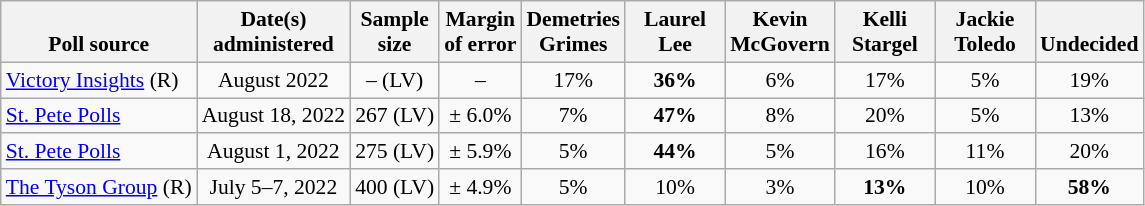<table class="wikitable" style="font-size:90%;text-align:center;">
<tr valign=bottom>
<th>Poll source</th>
<th>Date(s)<br>administered</th>
<th>Sample<br>size</th>
<th>Margin<br>of error</th>
<th style="width:60px;">Demetries<br>Grimes</th>
<th style="width:60px;">Laurel<br>Lee</th>
<th style="width:60px;">Kevin<br>McGovern</th>
<th style="width:60px;">Kelli<br>Stargel</th>
<th style="width:60px;">Jackie<br>Toledo</th>
<th>Undecided</th>
</tr>
<tr>
<td style="text-align:left;"><a href='#'>Victory Insights</a> (R)</td>
<td>August 2022</td>
<td>– (LV)</td>
<td>–</td>
<td>17%</td>
<td><strong>36%</strong></td>
<td>6%</td>
<td>17%</td>
<td>5%</td>
<td>19%</td>
</tr>
<tr>
<td style="text-align:left;"><a href='#'>St. Pete Polls</a></td>
<td>August 18, 2022</td>
<td>267 (LV)</td>
<td>± 6.0%</td>
<td>7%</td>
<td><strong>47%</strong></td>
<td>8%</td>
<td>20%</td>
<td>5%</td>
<td>13%</td>
</tr>
<tr>
<td style="text-align:left;"><a href='#'>St. Pete Polls</a></td>
<td>August 1, 2022</td>
<td>275 (LV)</td>
<td>± 5.9%</td>
<td>5%</td>
<td><strong>44%</strong></td>
<td>5%</td>
<td>16%</td>
<td>11%</td>
<td>20%</td>
</tr>
<tr>
<td style="text-align:left;"><a href='#'>The Tyson Group</a> (R)</td>
<td>July 5–7, 2022</td>
<td>400 (LV)</td>
<td>± 4.9%</td>
<td>5%</td>
<td>10%</td>
<td>3%</td>
<td><strong>13%</strong></td>
<td>10%</td>
<td><strong>58%</strong></td>
</tr>
</table>
